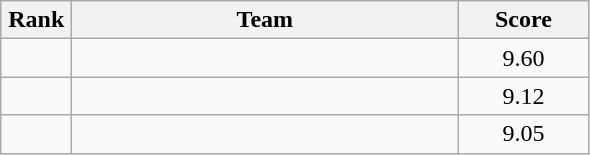<table class=wikitable style="text-align:center">
<tr>
<th width=40>Rank</th>
<th width=250>Team</th>
<th width=80>Score</th>
</tr>
<tr>
<td></td>
<td align=left></td>
<td>9.60</td>
</tr>
<tr>
<td></td>
<td align=left></td>
<td>9.12</td>
</tr>
<tr>
<td></td>
<td align=left></td>
<td>9.05</td>
</tr>
</table>
